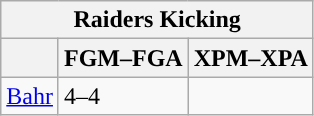<table class="wikitable">
<tr>
<th colspan="3">Raiders Kicking</th>
</tr>
<tr>
<th></th>
<th>FGM–FGA</th>
<th>XPM–XPA</th>
</tr>
<tr>
<td><a href='#'>Bahr</a></td>
<td>4–4</td>
<td></td>
</tr>
</table>
